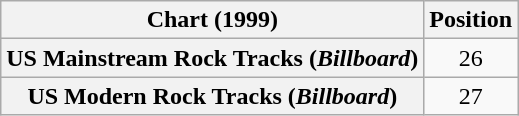<table class="wikitable sortable plainrowheaders" style="text-align:center">
<tr>
<th>Chart (1999)</th>
<th>Position</th>
</tr>
<tr>
<th scope="row">US Mainstream Rock Tracks (<em>Billboard</em>)</th>
<td>26</td>
</tr>
<tr>
<th scope="row">US Modern Rock Tracks (<em>Billboard</em>)</th>
<td>27</td>
</tr>
</table>
